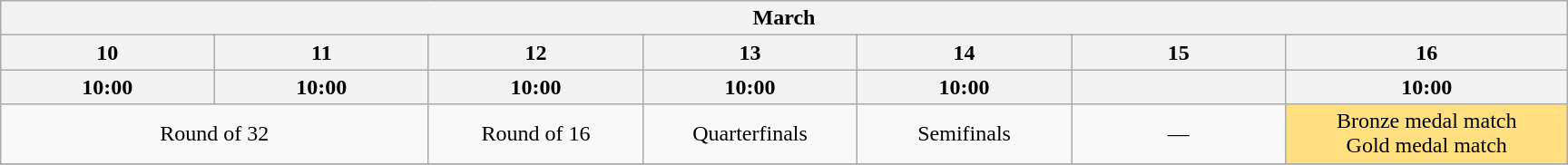<table class="wikitable" style="margin:1em auto; text-align:center">
<tr>
<th colspan=7>March</th>
</tr>
<tr>
<th width=150>10</th>
<th width=150>11</th>
<th width=150>12</th>
<th width=150>13</th>
<th width=150>14</th>
<th width=150>15</th>
<th width=200>16</th>
</tr>
<tr>
<th>10:00</th>
<th>10:00</th>
<th>10:00</th>
<th>10:00</th>
<th>10:00</th>
<th></th>
<th>10:00</th>
</tr>
<tr>
<td colspan="2">Round of 32</td>
<td>Round of 16</td>
<td>Quarterfinals</td>
<td>Semifinals</td>
<td>—</td>
<td style="background:#ffdf80;">Bronze medal match<br>Gold medal match</td>
</tr>
<tr>
</tr>
</table>
